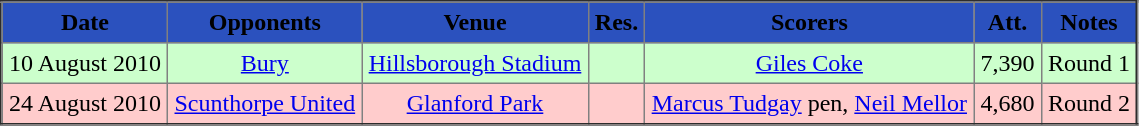<table border="2" cellpadding="4" style="border-collapse:collapse; text-align:center;">
<tr style="background:#2B51BE;">
<th><strong><span> Date</span></strong></th>
<th><strong><span> Opponents</span></strong></th>
<th><strong><span> Venue</span></strong></th>
<th><strong><span> Res.</span></strong></th>
<th><strong><span> Scorers</span></strong></th>
<th><strong><span> Att.</span></strong></th>
<th><strong><span> Notes</span></strong></th>
</tr>
<tr bgcolor="#ccffcc">
<td>10 August 2010</td>
<td><a href='#'>Bury</a></td>
<td><a href='#'>Hillsborough Stadium</a></td>
<td></td>
<td><a href='#'>Giles Coke</a></td>
<td>7,390</td>
<td>Round 1</td>
</tr>
<tr bgcolor="#ffcccc">
<td>24 August 2010</td>
<td><a href='#'>Scunthorpe United</a></td>
<td><a href='#'>Glanford Park</a></td>
<td></td>
<td><a href='#'>Marcus Tudgay</a> pen, <a href='#'>Neil Mellor</a></td>
<td>4,680</td>
<td>Round 2</td>
</tr>
</table>
